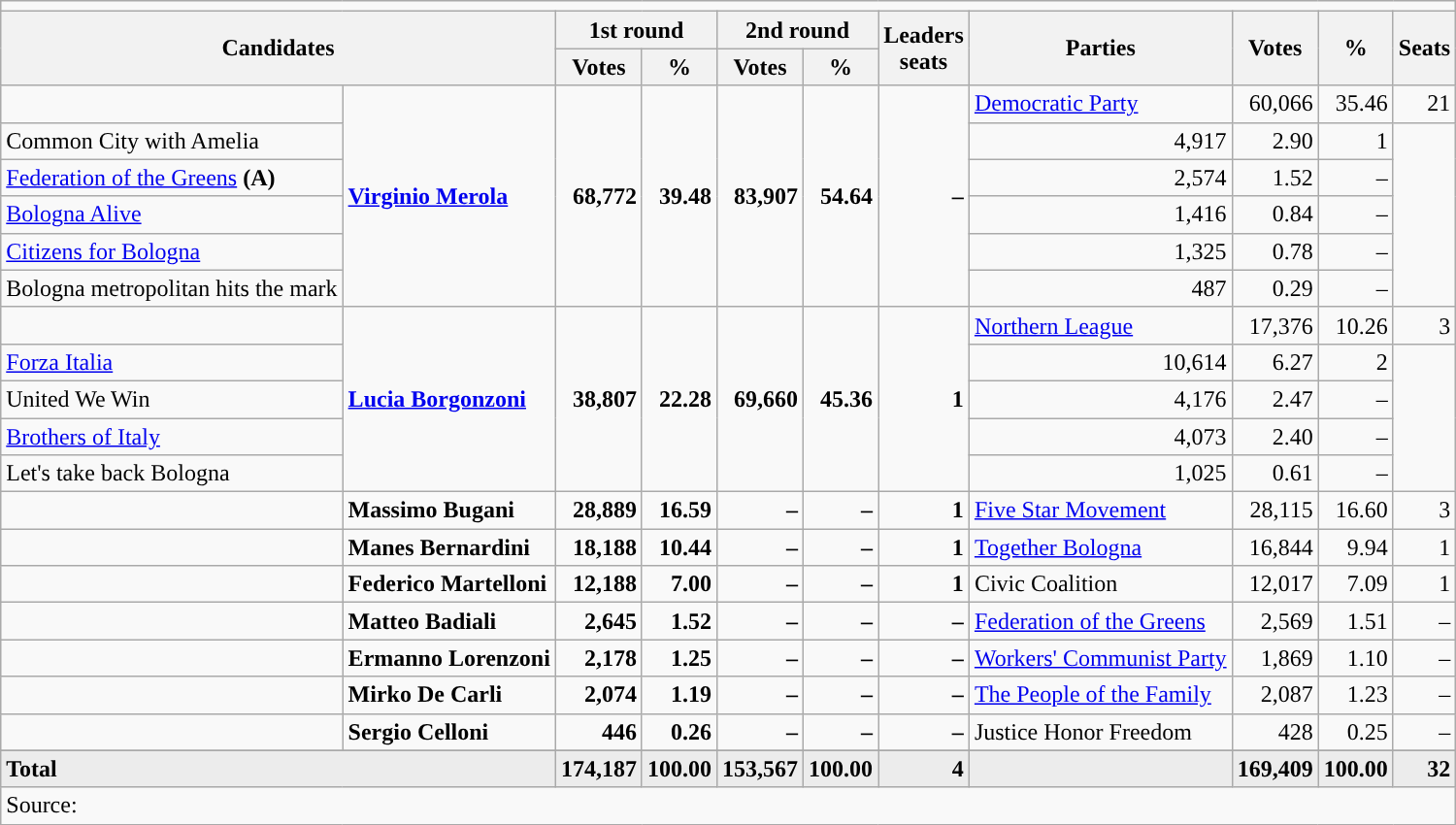<table class="wikitable" style="text-align:left">
<tr>
<td colspan="11"></td>
</tr>
<tr>
<th rowspan=2 colspan="2">Candidates</th>
<th colspan=2>1st round</th>
<th colspan=2>2nd round</th>
<th rowspan=2>Leaders<br> seats</th>
<th rowspan=2>Parties</th>
<th rowspan=2>Votes</th>
<th rowspan=2>%</th>
<th rowspan=2>Seats</th>
</tr>
<tr>
<th>Votes</th>
<th>%</th>
<th>Votes</th>
<th>%</th>
</tr>
<tr>
<td></td>
<td rowspan=6><strong><a href='#'>Virginio Merola</a></strong></td>
<td rowspan=6 align=right><strong>68,772</strong></td>
<td rowspan=6 align=right><strong>39.48</strong></td>
<td rowspan=6 align=right><strong>83,907</strong></td>
<td rowspan=6 align=right><strong>54.64</strong></td>
<td rowspan=6 align=right><strong>–</strong></td>
<td><a href='#'>Democratic Party</a></td>
<td align=right>60,066</td>
<td align=right>35.46</td>
<td align=right>21</td>
</tr>
<tr>
<td>Common City with Amelia</td>
<td align=right>4,917</td>
<td align=right>2.90</td>
<td align=right>1</td>
</tr>
<tr>
<td><a href='#'>Federation of the Greens</a> <strong>(A)</strong></td>
<td align=right>2,574</td>
<td align=right>1.52</td>
<td align=right>–</td>
</tr>
<tr>
<td><a href='#'>Bologna Alive</a></td>
<td align=right>1,416</td>
<td align=right>0.84</td>
<td align=right>–</td>
</tr>
<tr>
<td><a href='#'>Citizens for Bologna</a></td>
<td align=right>1,325</td>
<td align=right>0.78</td>
<td align=right>–</td>
</tr>
<tr>
<td>Bologna metropolitan hits the mark</td>
<td align=right>487</td>
<td align=right>0.29</td>
<td align=right>–</td>
</tr>
<tr>
<td></td>
<td rowspan=5><strong><a href='#'>Lucia Borgonzoni</a></strong></td>
<td rowspan=5 align=right><strong>38,807</strong></td>
<td rowspan=5 align=right><strong>22.28</strong></td>
<td rowspan=5 align=right><strong>69,660</strong></td>
<td rowspan=5 align=right><strong>45.36</strong></td>
<td rowspan=5 align=right><strong>1</strong></td>
<td><a href='#'>Northern League</a></td>
<td align=right>17,376</td>
<td align=right>10.26</td>
<td align=right>3</td>
</tr>
<tr>
<td><a href='#'>Forza Italia</a></td>
<td align=right>10,614</td>
<td align=right>6.27</td>
<td align=right>2</td>
</tr>
<tr>
<td>United We Win</td>
<td align=right>4,176</td>
<td align=right>2.47</td>
<td align=right>–</td>
</tr>
<tr>
<td><a href='#'>Brothers of Italy</a></td>
<td align=right>4,073</td>
<td align=right>2.40</td>
<td align=right>–</td>
</tr>
<tr>
<td>Let's take back Bologna</td>
<td align=right>1,025</td>
<td align=right>0.61</td>
<td align=right>–</td>
</tr>
<tr>
<td></td>
<td><strong>Massimo Bugani</strong></td>
<td align=right><strong>28,889</strong></td>
<td align=right><strong>16.59</strong></td>
<td align=right><strong>–</strong></td>
<td align=right><strong>–</strong></td>
<td align=right><strong>1</strong></td>
<td><a href='#'>Five Star Movement</a></td>
<td align=right>28,115</td>
<td align=right>16.60</td>
<td align=right>3</td>
</tr>
<tr>
<td></td>
<td><strong>Manes Bernardini</strong></td>
<td align=right><strong>18,188</strong></td>
<td align=right><strong>10.44</strong></td>
<td align=right><strong>–</strong></td>
<td align=right><strong>–</strong></td>
<td align=right><strong>1</strong></td>
<td><a href='#'>Together Bologna</a></td>
<td align=right>16,844</td>
<td align=right>9.94</td>
<td align=right>1</td>
</tr>
<tr>
<td></td>
<td><strong>Federico Martelloni</strong></td>
<td align=right><strong>12,188</strong></td>
<td align=right><strong>7.00</strong></td>
<td align=right><strong>–</strong></td>
<td align=right><strong>–</strong></td>
<td align=right><strong>1</strong></td>
<td>Civic Coalition</td>
<td align=right>12,017</td>
<td align=right>7.09</td>
<td align=right>1</td>
</tr>
<tr>
<td></td>
<td><strong>Matteo Badiali</strong></td>
<td align=right><strong>2,645</strong></td>
<td align=right><strong>1.52</strong></td>
<td align=right><strong>–</strong></td>
<td align=right><strong>–</strong></td>
<td align=right><strong>–</strong></td>
<td><a href='#'>Federation of the Greens</a></td>
<td align=right>2,569</td>
<td align=right>1.51</td>
<td align=right>–</td>
</tr>
<tr>
<td></td>
<td><strong>Ermanno Lorenzoni</strong></td>
<td align=right><strong>2,178</strong></td>
<td align=right><strong>1.25</strong></td>
<td align=right><strong>–</strong></td>
<td align=right><strong>–</strong></td>
<td align=right><strong>–</strong></td>
<td><a href='#'>Workers' Communist Party</a></td>
<td align=right>1,869</td>
<td align=right>1.10</td>
<td align=right>–</td>
</tr>
<tr>
<td></td>
<td><strong>Mirko De Carli</strong></td>
<td align=right><strong>2,074</strong></td>
<td align=right><strong>1.19</strong></td>
<td align=right><strong>–</strong></td>
<td align=right><strong>–</strong></td>
<td align=right><strong>–</strong></td>
<td><a href='#'>The People of the Family</a></td>
<td align=right>2,087</td>
<td align=right>1.23</td>
<td align=right>–</td>
</tr>
<tr>
<td></td>
<td><strong>Sergio Celloni</strong></td>
<td align=right><strong>446</strong></td>
<td align=right><strong>0.26</strong></td>
<td align=right><strong>–</strong></td>
<td align=right><strong>–</strong></td>
<td align=right><strong>–</strong></td>
<td>Justice Honor Freedom</td>
<td align=right>428</td>
<td align=right>0.25</td>
<td align=right>–</td>
</tr>
<tr>
</tr>
<tr bgcolor=ececec>
<td colspan="2"><strong>Total</strong></td>
<td align=right><strong>174,187</strong></td>
<td align=right><strong>100.00</strong></td>
<td align=right><strong>153,567</strong></td>
<td align=right><strong>100.00</strong></td>
<td align=right><strong>4</strong></td>
<td align=right></td>
<td align=right><strong>169,409</strong></td>
<td align=right><strong>100.00</strong></td>
<td align=right><strong>32</strong></td>
</tr>
<tr>
<td style="text-align:left;" colspan="11">Source: </td>
</tr>
</table>
